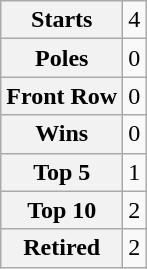<table class="wikitable" style="text-align:center">
<tr>
<th>Starts</th>
<td>4</td>
</tr>
<tr>
<th>Poles</th>
<td>0</td>
</tr>
<tr>
<th>Front Row</th>
<td>0</td>
</tr>
<tr>
<th>Wins</th>
<td>0</td>
</tr>
<tr>
<th>Top 5</th>
<td>1</td>
</tr>
<tr>
<th>Top 10</th>
<td>2</td>
</tr>
<tr>
<th>Retired</th>
<td>2</td>
</tr>
</table>
